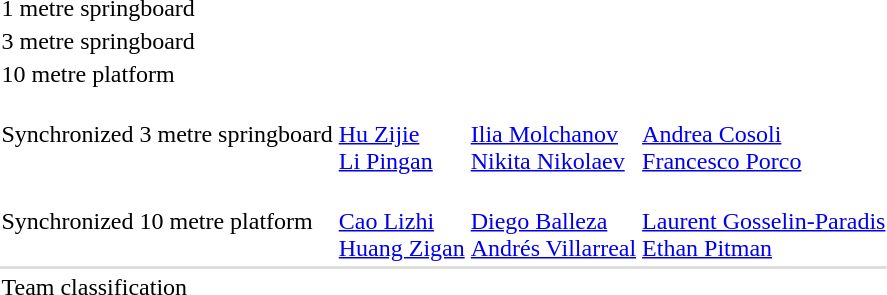<table>
<tr>
<td>1 metre springboard<br></td>
<td></td>
<td></td>
<td></td>
</tr>
<tr>
<td>3 metre springboard<br></td>
<td></td>
<td></td>
<td></td>
</tr>
<tr>
<td>10 metre platform<br></td>
<td></td>
<td></td>
<td></td>
</tr>
<tr>
<td>Synchronized 3 metre springboard<br></td>
<td><br><a href='#'>Hu Zijie</a><br><a href='#'>Li Pingan</a></td>
<td><br><a href='#'>Ilia Molchanov</a><br><a href='#'>Nikita Nikolaev</a></td>
<td><br><a href='#'>Andrea Cosoli</a><br><a href='#'>Francesco Porco</a></td>
</tr>
<tr>
<td>Synchronized 10 metre platform<br></td>
<td><br><a href='#'>Cao Lizhi</a><br><a href='#'>Huang Zigan</a></td>
<td><br><a href='#'>Diego Balleza</a><br><a href='#'>Andrés Villarreal</a></td>
<td><br><a href='#'>Laurent Gosselin-Paradis</a><br><a href='#'>Ethan Pitman</a></td>
</tr>
<tr bgcolor=#DDDDDD>
<td colspan=4></td>
</tr>
<tr>
<td>Team classification<br></td>
<td></td>
<td></td>
<td></td>
</tr>
</table>
